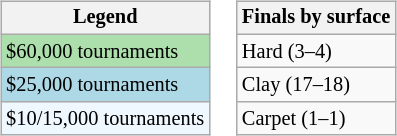<table>
<tr valign=top>
<td><br><table class=wikitable style="font-size:85%">
<tr>
<th>Legend</th>
</tr>
<tr style="background:#addfad">
<td>$60,000 tournaments</td>
</tr>
<tr style="background:lightblue;">
<td>$25,000 tournaments</td>
</tr>
<tr style="background:#f0f8ff;">
<td>$10/15,000 tournaments</td>
</tr>
</table>
</td>
<td><br><table class=wikitable style="font-size:85%">
<tr>
<th>Finals by surface</th>
</tr>
<tr>
<td>Hard (3–4)</td>
</tr>
<tr>
<td>Clay (17–18)</td>
</tr>
<tr>
<td>Carpet (1–1)</td>
</tr>
</table>
</td>
</tr>
</table>
